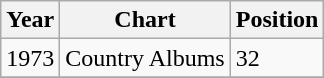<table class="wikitable">
<tr>
<th align="left">Year</th>
<th align="left">Chart</th>
<th align="left">Position</th>
</tr>
<tr>
<td align="left">1973</td>
<td align="left">Country Albums</td>
<td align="left">32</td>
</tr>
<tr>
</tr>
</table>
